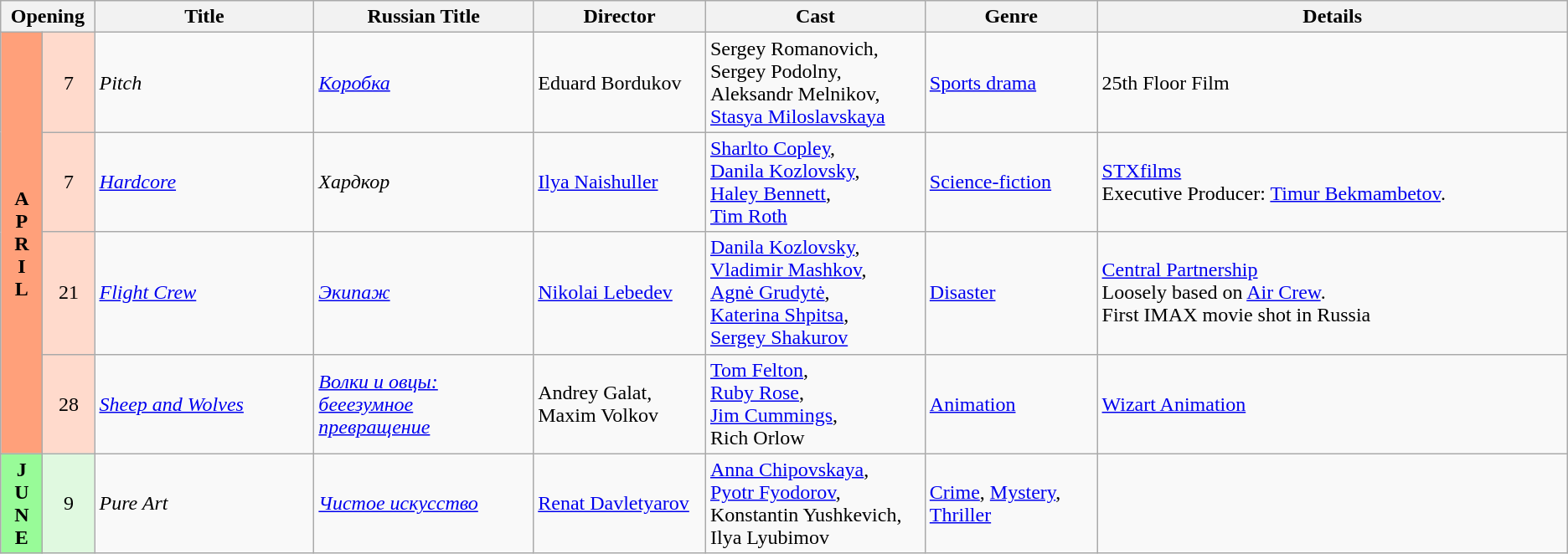<table class="wikitable">
<tr>
<th style="width:6%;" colspan="2">Opening</th>
<th style="width:14%;">Title</th>
<th style="width:14%;">Russian Title</th>
<th style="width:11%;">Director</th>
<th style="width:14%;">Cast</th>
<th style="width:11%;">Genre</th>
<th>Details</th>
</tr>
<tr>
<th rowspan="4" align="center" style="background:#ffa07a; textcolor:#000;">A<br>P<br>R<br>I<br>L</th>
<td align="center" style="background:#ffdacc;">7</td>
<td><em>Pitch</em></td>
<td><em><a href='#'>Коробка</a></em></td>
<td>Eduard Bordukov</td>
<td>Sergey Romanovich,<br> Sergey Podolny,<br> Aleksandr Melnikov,<br> <a href='#'>Stasya Miloslavskaya</a></td>
<td><a href='#'>Sports drama</a></td>
<td>25th Floor Film  <br> <em></em></td>
</tr>
<tr>
<td align="center" style="background:#ffdacc;">7</td>
<td><em><a href='#'>Hardcore</a></em></td>
<td><em>Хардкор</em></td>
<td><a href='#'>Ilya Naishuller</a></td>
<td><a href='#'>Sharlto Copley</a>,<br> <a href='#'>Danila Kozlovsky</a>,<br> <a href='#'>Haley Bennett</a>,<br> <a href='#'>Tim Roth</a></td>
<td><a href='#'>Science-fiction</a></td>
<td><a href='#'>STXfilms</a> <br> Executive Producer: <a href='#'>Timur Bekmambetov</a>.</td>
</tr>
<tr>
<td align="center" style="background:#ffdacc;">21</td>
<td><em><a href='#'>Flight Crew</a></em></td>
<td><em><a href='#'>Экипаж</a></em></td>
<td><a href='#'>Nikolai Lebedev</a></td>
<td><a href='#'>Danila Kozlovsky</a>,<br> <a href='#'>Vladimir Mashkov</a>,<br> <a href='#'>Agnė Grudytė</a>,<br> <a href='#'>Katerina Shpitsa</a>,<br> <a href='#'>Sergey Shakurov</a></td>
<td><a href='#'>Disaster</a></td>
<td><a href='#'>Central Partnership</a> <br> Loosely based on <a href='#'>Air Crew</a>. <br> First IMAX movie shot in Russia</td>
</tr>
<tr>
<td align="center" style="background:#ffdacc;">28</td>
<td><em><a href='#'>Sheep and Wolves</a></em></td>
<td><em><a href='#'>Волки и овцы: бееезумное превращение</a></em></td>
<td>Andrey Galat, Maxim Volkov</td>
<td><a href='#'>Tom Felton</a>,<br> <a href='#'>Ruby Rose</a>,<br> <a href='#'>Jim Cummings</a>,<br> Rich Orlow</td>
<td><a href='#'>Animation</a></td>
<td><a href='#'>Wizart Animation</a></td>
</tr>
<tr>
<th rowspan="1" align="center" style="background:#98fb98; textcolor:#000;">J<br>U<br>N<br>E</th>
<td align="center" style="background:#e0f9e0;">9</td>
<td><em>Pure Art</em></td>
<td><em><a href='#'>Чистое искусство</a></em></td>
<td><a href='#'>Renat Davletyarov</a></td>
<td><a href='#'>Anna Chipovskaya</a>,<br> <a href='#'>Pyotr Fyodorov</a>,<br> Konstantin Yushkevich,<br> Ilya Lyubimov</td>
<td><a href='#'>Crime</a>, <a href='#'>Mystery</a>, <a href='#'>Thriller</a></td>
<td></td>
</tr>
</table>
